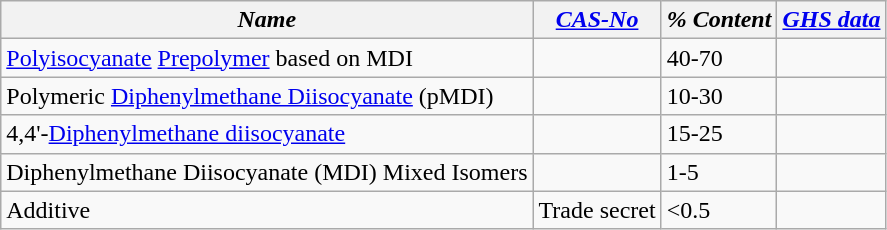<table class="wikitable mw-collapsible mw-collapsed">
<tr>
<th><strong><em>Name</em></strong></th>
<th><strong><em><a href='#'>CAS-No</a></em></strong></th>
<th><strong><em>% Content</em></strong></th>
<th><strong><em><a href='#'>GHS data</a> </em></strong></th>
</tr>
<tr>
<td><a href='#'>Polyisocyanate</a> <a href='#'>Prepolymer</a> based on MDI</td>
<td></td>
<td>40-70</td>
<td></td>
</tr>
<tr>
<td>Polymeric <a href='#'>Diphenylmethane Diisocyanate</a> (pMDI)</td>
<td></td>
<td>10-30</td>
<td></td>
</tr>
<tr>
<td>4,4'-<a href='#'>Diphenylmethane diisocyanate</a></td>
<td></td>
<td>15-25</td>
<td></td>
</tr>
<tr>
<td>Diphenylmethane Diisocyanate (MDI) Mixed Isomers</td>
<td></td>
<td>1-5</td>
<td></td>
</tr>
<tr>
<td>Additive</td>
<td>Trade secret</td>
<td><0.5</td>
<td></td>
</tr>
</table>
